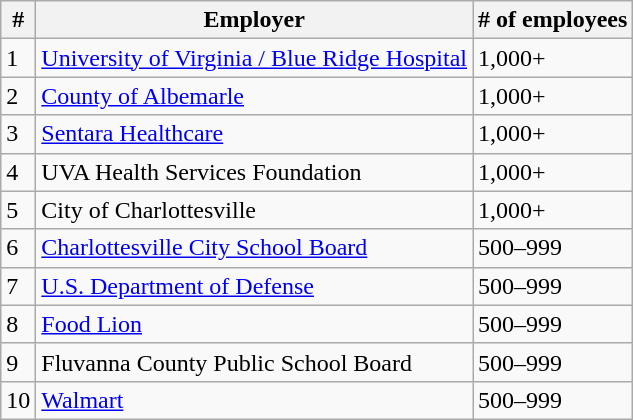<table class="wikitable">
<tr>
<th>#</th>
<th>Employer</th>
<th># of employees</th>
</tr>
<tr>
<td>1</td>
<td><a href='#'>University of Virginia / Blue Ridge Hospital</a></td>
<td>1,000+</td>
</tr>
<tr>
<td>2</td>
<td><a href='#'>County of Albemarle</a></td>
<td>1,000+</td>
</tr>
<tr>
<td>3</td>
<td><a href='#'>Sentara Healthcare</a></td>
<td>1,000+</td>
</tr>
<tr>
<td>4</td>
<td>UVA Health Services Foundation</td>
<td>1,000+</td>
</tr>
<tr>
<td>5</td>
<td>City of Charlottesville</td>
<td>1,000+</td>
</tr>
<tr>
<td>6</td>
<td><a href='#'>Charlottesville City School Board</a></td>
<td>500–999</td>
</tr>
<tr>
<td>7</td>
<td><a href='#'>U.S. Department of Defense</a></td>
<td>500–999</td>
</tr>
<tr>
<td>8</td>
<td><a href='#'>Food Lion</a></td>
<td>500–999</td>
</tr>
<tr>
<td>9</td>
<td>Fluvanna County Public School Board</td>
<td>500–999</td>
</tr>
<tr>
<td>10</td>
<td><a href='#'>Walmart</a></td>
<td>500–999</td>
</tr>
</table>
